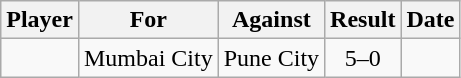<table class="wikitable sortable">
<tr>
<th>Player</th>
<th>For</th>
<th>Against</th>
<th style="text-align:center">Result</th>
<th>Date</th>
</tr>
<tr>
<td> </td>
<td>Mumbai City</td>
<td>Pune City</td>
<td style="text-align:center;">5–0</td>
<td></td>
</tr>
</table>
